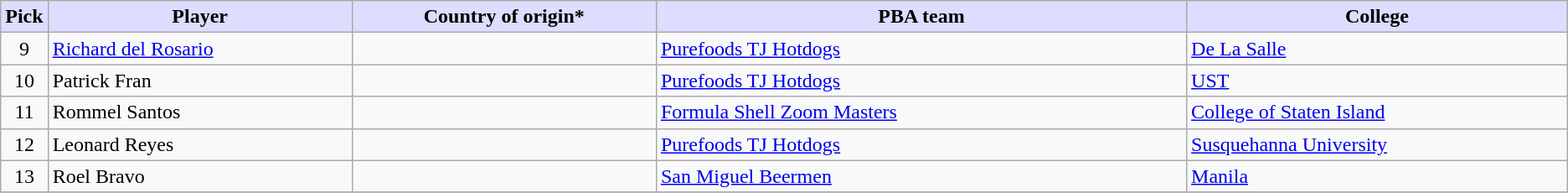<table class="wikitable">
<tr>
<th style="background:#DDDDFF;">Pick</th>
<th style="background:#DDDDFF;" width="20%">Player</th>
<th style="background:#DDDDFF;" width="20%">Country of origin*</th>
<th style="background:#DDDDFF;" width="35%">PBA team</th>
<th style="background:#DDDDFF;" width="25%">College</th>
</tr>
<tr>
<td align=center>9</td>
<td><a href='#'>Richard del Rosario</a></td>
<td></td>
<td><a href='#'>Purefoods TJ Hotdogs</a></td>
<td><a href='#'>De La Salle</a></td>
</tr>
<tr>
<td align=center>10</td>
<td>Patrick Fran</td>
<td></td>
<td><a href='#'>Purefoods TJ Hotdogs</a></td>
<td><a href='#'>UST</a></td>
</tr>
<tr>
<td align=center>11</td>
<td>Rommel Santos</td>
<td></td>
<td><a href='#'>Formula Shell Zoom Masters</a></td>
<td><a href='#'>College of Staten Island</a></td>
</tr>
<tr>
<td align=center>12</td>
<td>Leonard Reyes</td>
<td></td>
<td><a href='#'>Purefoods TJ Hotdogs</a></td>
<td><a href='#'>Susquehanna University</a></td>
</tr>
<tr>
<td align=center>13</td>
<td>Roel Bravo</td>
<td></td>
<td><a href='#'>San Miguel Beermen</a></td>
<td><a href='#'>Manila</a></td>
</tr>
<tr>
</tr>
</table>
